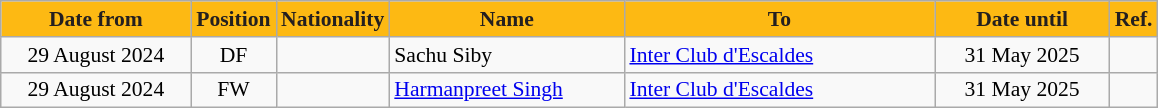<table class="wikitable"  style="text-align:center; font-size:90%; ">
<tr>
<th style="background:#FDB913; color:#231F20; width:120px;">Date from</th>
<th style="background:#FDB913; color:#231F20; width:50px;">Position</th>
<th style="background:#FDB913; color:#231F20; width:50px;">Nationality</th>
<th style="background:#FDB913; color:#231F20; width:150px;">Name</th>
<th style="background:#FDB913; color:#231F20; width:200px;">To</th>
<th style="background:#FDB913; color:#231F20; width:110px;">Date until</th>
<th style="background:#FDB913; color:#231F20; width:25px;">Ref.</th>
</tr>
<tr>
<td>29 August 2024</td>
<td style="text-align:center;">DF</td>
<td style="text-align:center;"></td>
<td style="text-align:left;">Sachu Siby</td>
<td style="text-align:left;"><a href='#'>Inter Club d'Escaldes</a></td>
<td>31 May 2025</td>
<td></td>
</tr>
<tr>
<td>29 August 2024</td>
<td style="text-align:center;">FW</td>
<td style="text-align:center;"></td>
<td style="text-align:left;"><a href='#'>Harmanpreet Singh</a></td>
<td style="text-align:left;"><a href='#'>Inter Club d'Escaldes</a></td>
<td>31 May 2025</td>
</tr>
</table>
